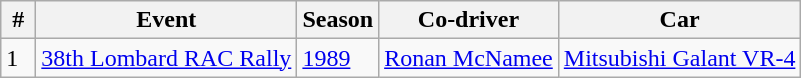<table class="wikitable">
<tr>
<th> # </th>
<th>Event</th>
<th>Season</th>
<th>Co-driver</th>
<th>Car</th>
</tr>
<tr>
<td>1</td>
<td> <a href='#'>38th Lombard RAC Rally</a></td>
<td><a href='#'>1989</a></td>
<td><a href='#'>Ronan McNamee</a></td>
<td><a href='#'>Mitsubishi Galant VR-4</a></td>
</tr>
</table>
